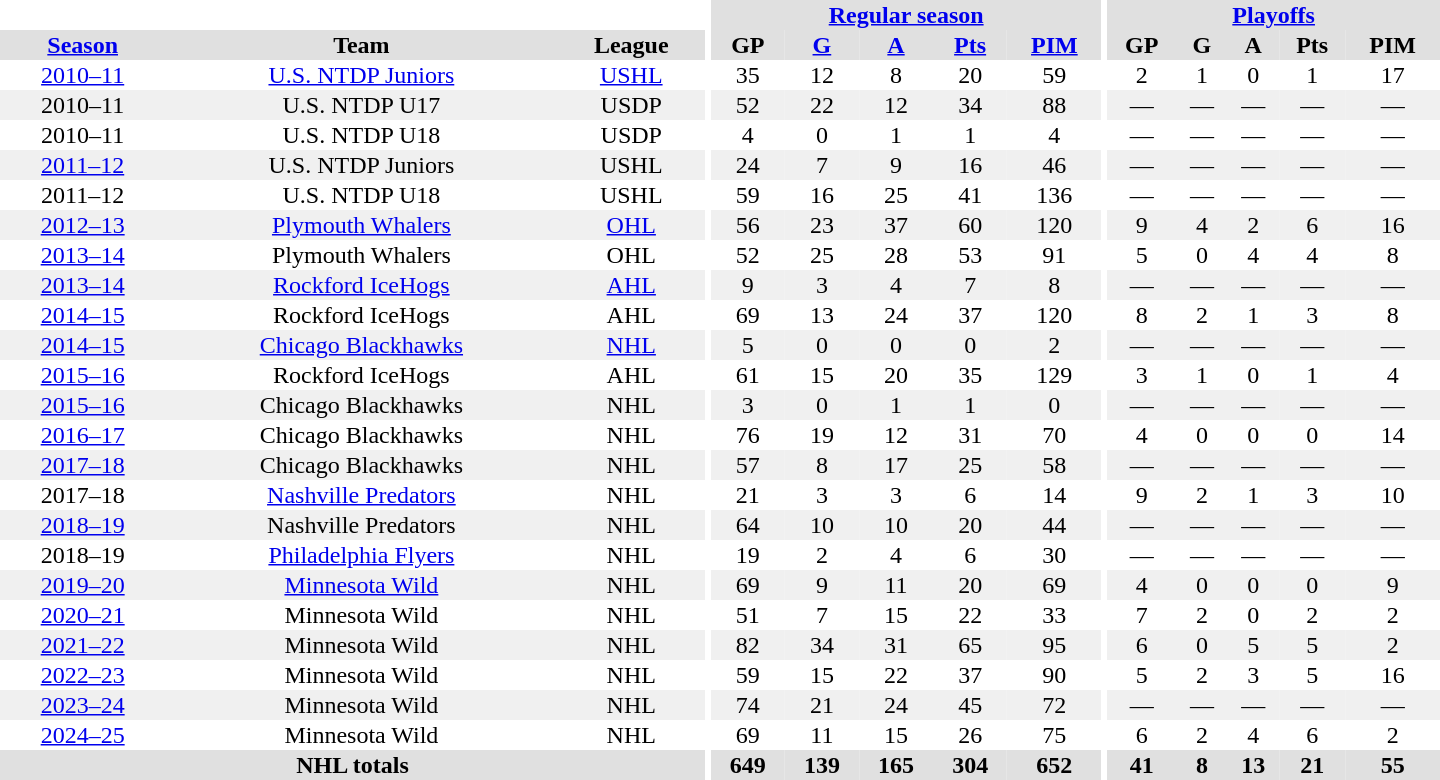<table border="0" cellpadding="1" cellspacing="0" style="text-align:center; width:60em">
<tr bgcolor="#e0e0e0">
<th colspan="3" bgcolor="#ffffff"></th>
<th rowspan="99" bgcolor="#ffffff"></th>
<th colspan="5"><a href='#'>Regular season</a></th>
<th rowspan="99" bgcolor="#ffffff"></th>
<th colspan="5"><a href='#'>Playoffs</a></th>
</tr>
<tr bgcolor="#e0e0e0">
<th><a href='#'>Season</a></th>
<th>Team</th>
<th>League</th>
<th>GP</th>
<th><a href='#'>G</a></th>
<th><a href='#'>A</a></th>
<th><a href='#'>Pts</a></th>
<th><a href='#'>PIM</a></th>
<th>GP</th>
<th>G</th>
<th>A</th>
<th>Pts</th>
<th>PIM</th>
</tr>
<tr>
<td><a href='#'>2010–11</a></td>
<td><a href='#'>U.S. NTDP Juniors</a></td>
<td><a href='#'>USHL</a></td>
<td>35</td>
<td>12</td>
<td>8</td>
<td>20</td>
<td>59</td>
<td>2</td>
<td>1</td>
<td>0</td>
<td>1</td>
<td>17</td>
</tr>
<tr bgcolor="#f0f0f0">
<td>2010–11</td>
<td>U.S. NTDP U17</td>
<td>USDP</td>
<td>52</td>
<td>22</td>
<td>12</td>
<td>34</td>
<td>88</td>
<td>—</td>
<td>—</td>
<td>—</td>
<td>—</td>
<td>—</td>
</tr>
<tr>
<td>2010–11</td>
<td>U.S. NTDP U18</td>
<td>USDP</td>
<td>4</td>
<td>0</td>
<td>1</td>
<td>1</td>
<td>4</td>
<td>—</td>
<td>—</td>
<td>—</td>
<td>—</td>
<td>—</td>
</tr>
<tr bgcolor="#f0f0f0">
<td><a href='#'>2011–12</a></td>
<td>U.S. NTDP Juniors</td>
<td>USHL</td>
<td>24</td>
<td>7</td>
<td>9</td>
<td>16</td>
<td>46</td>
<td>—</td>
<td>—</td>
<td>—</td>
<td>—</td>
<td>—</td>
</tr>
<tr>
<td>2011–12</td>
<td>U.S. NTDP U18</td>
<td>USHL</td>
<td>59</td>
<td>16</td>
<td>25</td>
<td>41</td>
<td>136</td>
<td>—</td>
<td>—</td>
<td>—</td>
<td>—</td>
<td>—</td>
</tr>
<tr bgcolor="#f0f0f0">
<td><a href='#'>2012–13</a></td>
<td><a href='#'>Plymouth Whalers</a></td>
<td><a href='#'>OHL</a></td>
<td>56</td>
<td>23</td>
<td>37</td>
<td>60</td>
<td>120</td>
<td>9</td>
<td>4</td>
<td>2</td>
<td>6</td>
<td>16</td>
</tr>
<tr>
<td><a href='#'>2013–14</a></td>
<td>Plymouth Whalers</td>
<td>OHL</td>
<td>52</td>
<td>25</td>
<td>28</td>
<td>53</td>
<td>91</td>
<td>5</td>
<td>0</td>
<td>4</td>
<td>4</td>
<td>8</td>
</tr>
<tr bgcolor="#f0f0f0">
<td><a href='#'>2013–14</a></td>
<td><a href='#'>Rockford IceHogs</a></td>
<td><a href='#'>AHL</a></td>
<td>9</td>
<td>3</td>
<td>4</td>
<td>7</td>
<td>8</td>
<td>—</td>
<td>—</td>
<td>—</td>
<td>—</td>
<td>—</td>
</tr>
<tr>
<td><a href='#'>2014–15</a></td>
<td>Rockford IceHogs</td>
<td>AHL</td>
<td>69</td>
<td>13</td>
<td>24</td>
<td>37</td>
<td>120</td>
<td>8</td>
<td>2</td>
<td>1</td>
<td>3</td>
<td>8</td>
</tr>
<tr bgcolor="#f0f0f0">
<td><a href='#'>2014–15</a></td>
<td><a href='#'>Chicago Blackhawks</a></td>
<td><a href='#'>NHL</a></td>
<td>5</td>
<td>0</td>
<td>0</td>
<td>0</td>
<td>2</td>
<td>—</td>
<td>—</td>
<td>—</td>
<td>—</td>
<td>—</td>
</tr>
<tr>
<td><a href='#'>2015–16</a></td>
<td>Rockford IceHogs</td>
<td>AHL</td>
<td>61</td>
<td>15</td>
<td>20</td>
<td>35</td>
<td>129</td>
<td>3</td>
<td>1</td>
<td>0</td>
<td>1</td>
<td>4</td>
</tr>
<tr bgcolor="#f0f0f0">
<td><a href='#'>2015–16</a></td>
<td>Chicago Blackhawks</td>
<td>NHL</td>
<td>3</td>
<td>0</td>
<td>1</td>
<td>1</td>
<td>0</td>
<td>—</td>
<td>—</td>
<td>—</td>
<td>—</td>
<td>—</td>
</tr>
<tr>
<td><a href='#'>2016–17</a></td>
<td>Chicago Blackhawks</td>
<td>NHL</td>
<td>76</td>
<td>19</td>
<td>12</td>
<td>31</td>
<td>70</td>
<td>4</td>
<td>0</td>
<td>0</td>
<td>0</td>
<td>14</td>
</tr>
<tr bgcolor="#f0f0f0">
<td><a href='#'>2017–18</a></td>
<td>Chicago Blackhawks</td>
<td>NHL</td>
<td>57</td>
<td>8</td>
<td>17</td>
<td>25</td>
<td>58</td>
<td>—</td>
<td>—</td>
<td>—</td>
<td>—</td>
<td>—</td>
</tr>
<tr>
<td>2017–18</td>
<td><a href='#'>Nashville Predators</a></td>
<td>NHL</td>
<td>21</td>
<td>3</td>
<td>3</td>
<td>6</td>
<td>14</td>
<td>9</td>
<td>2</td>
<td>1</td>
<td>3</td>
<td>10</td>
</tr>
<tr bgcolor="#f0f0f0">
<td><a href='#'>2018–19</a></td>
<td>Nashville Predators</td>
<td>NHL</td>
<td>64</td>
<td>10</td>
<td>10</td>
<td>20</td>
<td>44</td>
<td>—</td>
<td>—</td>
<td>—</td>
<td>—</td>
<td>—</td>
</tr>
<tr>
<td>2018–19</td>
<td><a href='#'>Philadelphia Flyers</a></td>
<td>NHL</td>
<td>19</td>
<td>2</td>
<td>4</td>
<td>6</td>
<td>30</td>
<td>—</td>
<td>—</td>
<td>—</td>
<td>—</td>
<td>—</td>
</tr>
<tr bgcolor="#f0f0f0">
<td><a href='#'>2019–20</a></td>
<td><a href='#'>Minnesota Wild</a></td>
<td>NHL</td>
<td>69</td>
<td>9</td>
<td>11</td>
<td>20</td>
<td>69</td>
<td>4</td>
<td>0</td>
<td>0</td>
<td>0</td>
<td>9</td>
</tr>
<tr>
<td><a href='#'>2020–21</a></td>
<td>Minnesota Wild</td>
<td>NHL</td>
<td>51</td>
<td>7</td>
<td>15</td>
<td>22</td>
<td>33</td>
<td>7</td>
<td>2</td>
<td>0</td>
<td>2</td>
<td>2</td>
</tr>
<tr bgcolor="#f0f0f0">
<td><a href='#'>2021–22</a></td>
<td>Minnesota Wild</td>
<td>NHL</td>
<td>82</td>
<td>34</td>
<td>31</td>
<td>65</td>
<td>95</td>
<td>6</td>
<td>0</td>
<td>5</td>
<td>5</td>
<td>2</td>
</tr>
<tr>
<td><a href='#'>2022–23</a></td>
<td>Minnesota Wild</td>
<td>NHL</td>
<td>59</td>
<td>15</td>
<td>22</td>
<td>37</td>
<td>90</td>
<td>5</td>
<td>2</td>
<td>3</td>
<td>5</td>
<td>16</td>
</tr>
<tr bgcolor="#f0f0f0">
<td><a href='#'>2023–24</a></td>
<td>Minnesota Wild</td>
<td>NHL</td>
<td>74</td>
<td>21</td>
<td>24</td>
<td>45</td>
<td>72</td>
<td>—</td>
<td>—</td>
<td>—</td>
<td>—</td>
<td>—</td>
</tr>
<tr>
<td><a href='#'>2024–25</a></td>
<td>Minnesota Wild</td>
<td>NHL</td>
<td>69</td>
<td>11</td>
<td>15</td>
<td>26</td>
<td>75</td>
<td>6</td>
<td>2</td>
<td>4</td>
<td>6</td>
<td>2</td>
</tr>
<tr bgcolor="#e0e0e0">
<th colspan="3">NHL totals</th>
<th>649</th>
<th>139</th>
<th>165</th>
<th>304</th>
<th>652</th>
<th>41</th>
<th>8</th>
<th>13</th>
<th>21</th>
<th>55</th>
</tr>
</table>
